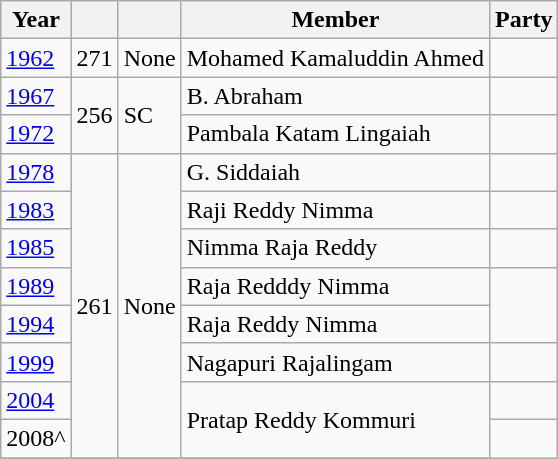<table class="wikitable sortable">
<tr>
<th>Year</th>
<th></th>
<th></th>
<th>Member</th>
<th colspan="2">Party</th>
</tr>
<tr>
<td><a href='#'>1962</a></td>
<td>271</td>
<td>None</td>
<td>Mohamed Kamaluddin Ahmed</td>
<td></td>
</tr>
<tr>
<td><a href='#'>1967</a></td>
<td rowspan="2">256</td>
<td rowspan="2">SC</td>
<td>B. Abraham</td>
<td></td>
</tr>
<tr>
<td><a href='#'>1972</a></td>
<td>Pambala Katam Lingaiah</td>
<td></td>
</tr>
<tr>
<td><a href='#'>1978</a></td>
<td rowspan="8">261</td>
<td rowspan="8">None</td>
<td>G. Siddaiah</td>
<td></td>
</tr>
<tr>
<td><a href='#'>1983</a></td>
<td>Raji Reddy Nimma</td>
<td></td>
</tr>
<tr>
<td><a href='#'>1985</a></td>
<td>Nimma Raja Reddy</td>
<td></td>
</tr>
<tr>
<td><a href='#'>1989</a></td>
<td>Raja Redddy Nimma</td>
</tr>
<tr>
<td><a href='#'>1994</a></td>
<td>Raja Reddy Nimma</td>
</tr>
<tr>
<td><a href='#'>1999</a></td>
<td>Nagapuri Rajalingam</td>
<td></td>
</tr>
<tr>
<td><a href='#'>2004</a></td>
<td rowspan="2">Pratap Reddy Kommuri</td>
<td></td>
</tr>
<tr>
<td>2008^</td>
</tr>
<tr>
</tr>
</table>
